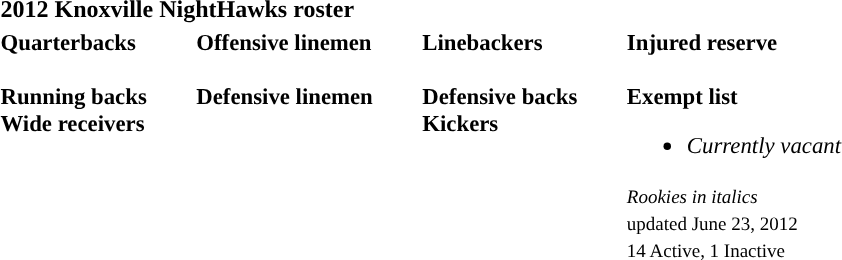<table class="toccolours" style="text-align: left;">
<tr>
<th colspan="7"><strong>2012 Knoxville NightHawks roster</strong></th>
</tr>
<tr>
<td style="font-size: 95%;" valign="top"><strong>Quarterbacks</strong><br><br><strong>Running backs</strong>

<br><strong>Wide receivers</strong>


</td>
<td style="width: 25px;"></td>
<td style="font-size: 95%;" valign="top"><strong>Offensive linemen</strong><br>
<br><strong>Defensive linemen</strong>
</td>
<td style="width: 25px;"></td>
<td style="font-size: 95%;" valign="top"><strong>Linebackers</strong><br><br><strong>Defensive backs</strong>


<br><strong>Kickers</strong>
</td>
<td style="width: 25px;"></td>
<td style="font-size: 95%;" valign="top"><strong>Injured reserve</strong><br><br><strong>Exempt list</strong><ul><li><em>Currently vacant</em></li></ul><small><em>Rookies in italics</em><br>
updated June 23, 2012<br>
14 Active, 1 Inactive</small></td>
</tr>
<tr>
</tr>
</table>
